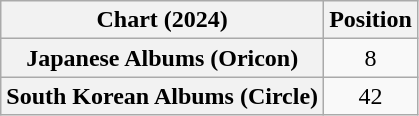<table class="wikitable sortable plainrowheaders" style="text-align:center">
<tr>
<th scope="col">Chart (2024)</th>
<th scope="col">Position</th>
</tr>
<tr>
<th scope="row">Japanese Albums (Oricon)</th>
<td>8</td>
</tr>
<tr>
<th scope="row">South Korean Albums (Circle)</th>
<td>42</td>
</tr>
</table>
